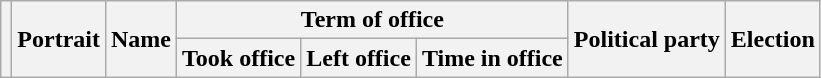<table class="wikitable" style="text-align:center;">
<tr>
<th rowspan=2></th>
<th rowspan=2>Portrait</th>
<th rowspan=2>Name<br></th>
<th colspan=3>Term of office</th>
<th rowspan=2>Political party</th>
<th rowspan=2>Election</th>
</tr>
<tr>
<th>Took office</th>
<th>Left office</th>
<th>Time in office<br></th>
</tr>
</table>
